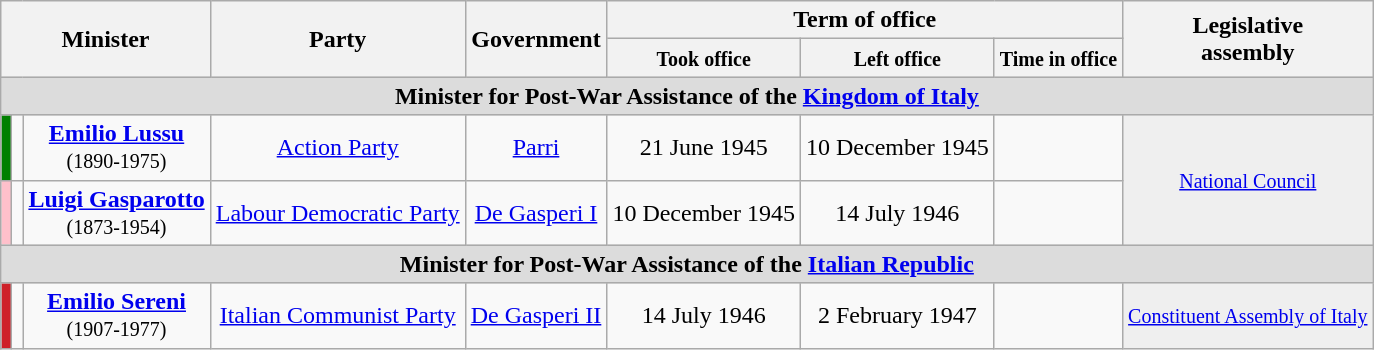<table class="wikitable" style="text-align:center">
<tr>
<th rowspan=2 colspan="3">Minister</th>
<th rowspan=2>Party</th>
<th rowspan=2>Government</th>
<th colspan=3>Term of office</th>
<th rowspan=2>Legislative<br>assembly</th>
</tr>
<tr>
<th><small>Took office</small></th>
<th><small>Left office</small></th>
<th><small>Time in office</small></th>
</tr>
<tr>
<td bgcolor=gainsboro colspan="9"><strong>Minister for Post-War Assistance of the <a href='#'>Kingdom of Italy</a></strong></td>
</tr>
<tr>
<td rowspan=1 bgcolor="#008000"></td>
<td rowspan=1></td>
<td rowspan=1><strong><a href='#'>Emilio Lussu</a></strong><br><small>(1890-1975)</small></td>
<td rowspan=1><a href='#'>Action Party</a></td>
<td><a href='#'>Parri</a></td>
<td>21 June 1945</td>
<td>10 December 1945</td>
<td></td>
<td rowspan="2" bgcolor=#EFEFEF><small><a href='#'>National Council</a></small></td>
</tr>
<tr>
<td rowspan=1 bgcolor="#FFC0CB"></td>
<td rowspan=1></td>
<td rowspan=1><strong><a href='#'>Luigi Gasparotto</a></strong><br><small>(1873-1954)</small></td>
<td rowspan=1><a href='#'>Labour Democratic Party</a></td>
<td><a href='#'>De Gasperi I</a></td>
<td>10 December 1945</td>
<td>14 July 1946</td>
<td></td>
</tr>
<tr>
<td bgcolor=gainsboro colspan="9"><strong>Minister for Post-War Assistance of the <a href='#'>Italian Republic</a></strong></td>
</tr>
<tr>
<td rowspan=1 bgcolor="#CE2029"></td>
<td rowspan=1></td>
<td rowspan=1><strong><a href='#'>Emilio Sereni</a></strong><br><small>(1907-1977)</small></td>
<td rowspan=1><a href='#'>Italian Communist Party</a></td>
<td><a href='#'>De Gasperi II</a></td>
<td>14 July 1946</td>
<td>2 February 1947</td>
<td></td>
<td bgcolor=#EFEFEF><small><a href='#'>Constituent Assembly of Italy</a></small></td>
</tr>
</table>
